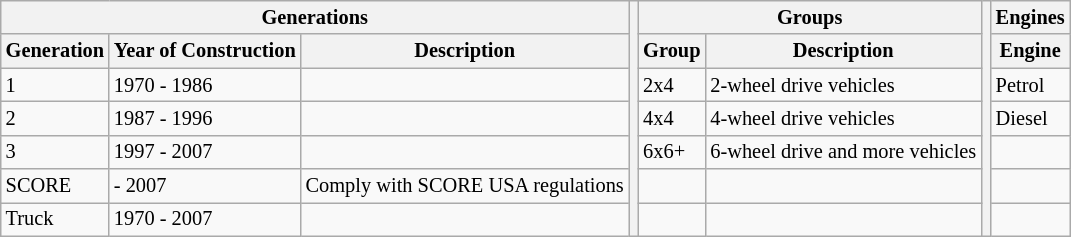<table class="wikitable" style="font-size:85%;">
<tr>
<th colspan="3">Generations</th>
<th rowspan="7"></th>
<th colspan="2">Groups</th>
<th rowspan="7"></th>
<th>Engines</th>
</tr>
<tr>
<th>Generation</th>
<th>Year of Construction</th>
<th>Description</th>
<th>Group</th>
<th>Description</th>
<th>Engine</th>
</tr>
<tr>
<td>1</td>
<td>1970 - 1986</td>
<td></td>
<td>2x4</td>
<td>2-wheel drive vehicles</td>
<td>Petrol</td>
</tr>
<tr>
<td>2</td>
<td>1987 - 1996</td>
<td></td>
<td>4x4</td>
<td>4-wheel drive vehicles</td>
<td>Diesel</td>
</tr>
<tr>
<td>3</td>
<td>1997 - 2007</td>
<td></td>
<td>6x6+</td>
<td>6-wheel drive and more vehicles</td>
<td></td>
</tr>
<tr>
<td>SCORE</td>
<td>- 2007</td>
<td>Comply with SCORE USA regulations</td>
<td></td>
<td></td>
<td></td>
</tr>
<tr>
<td>Truck</td>
<td>1970 - 2007</td>
<td></td>
<td></td>
<td></td>
<td></td>
</tr>
</table>
